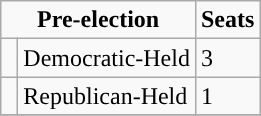<table class= "wikitable">
<tr>
<td colspan= "2" rowspan= "1" align= "center" valign= "top"><strong>Pre-election</strong></td>
<td valign= "top"><strong>Seats</strong><br></td>
</tr>
<tr>
<td style="background-color:"> </td>
<td>Democratic-Held</td>
<td>3</td>
</tr>
<tr>
<td style="background-color:"> </td>
<td>Republican-Held</td>
<td>1</td>
</tr>
<tr>
</tr>
</table>
